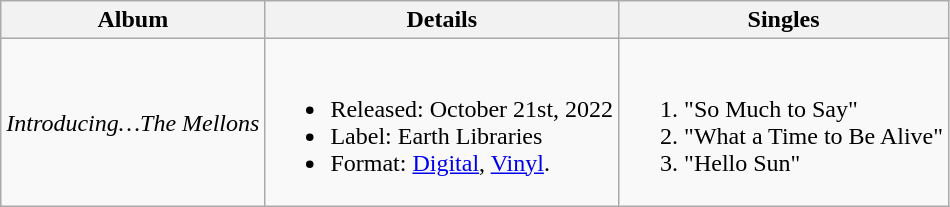<table class="wikitable">
<tr>
<th>Album</th>
<th>Details</th>
<th>Singles</th>
</tr>
<tr>
<td><em>Introducing…The Mellons</em></td>
<td><br><ul><li>Released: October 21st, 2022</li><li>Label: Earth Libraries</li><li>Format: <a href='#'>Digital</a>, <a href='#'>Vinyl</a>.</li></ul></td>
<td><br><ol><li>"So Much to Say"</li><li>"What a Time to Be Alive"</li><li>"Hello Sun"</li></ol></td>
</tr>
</table>
